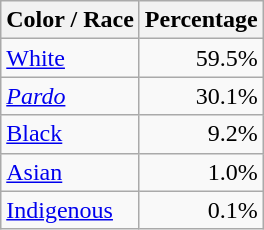<table class="wikitable">
<tr>
<th>Color / Race</th>
<th align="right">Percentage</th>
</tr>
<tr>
<td><a href='#'>White</a></td>
<td align="right">59.5%</td>
</tr>
<tr>
<td><em><a href='#'>Pardo</a></em></td>
<td align="right">30.1%</td>
</tr>
<tr>
<td><a href='#'>Black</a></td>
<td align="right">9.2%</td>
</tr>
<tr>
<td><a href='#'>Asian</a></td>
<td align="right">1.0%</td>
</tr>
<tr>
<td><a href='#'>Indigenous</a></td>
<td align="right">0.1%</td>
</tr>
</table>
